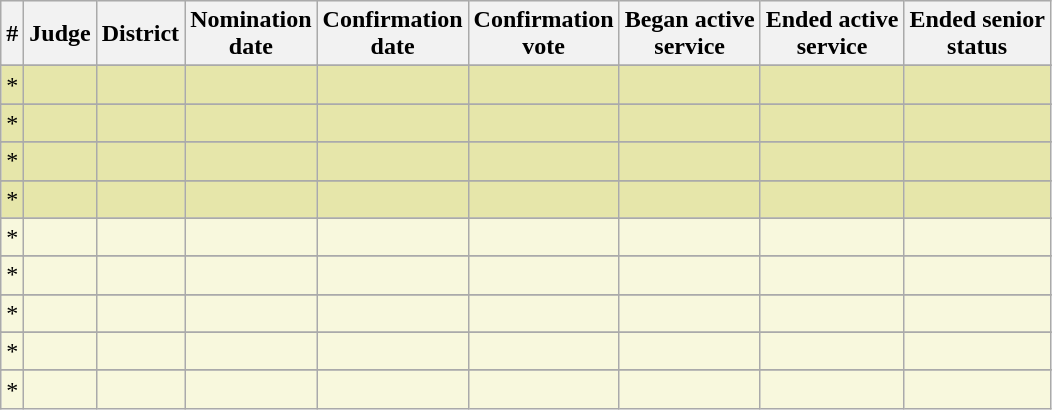<table class="sortable wikitable">
<tr bgcolor="#ececec">
<th>#</th>
<th>Judge</th>
<th>District</th>
<th>Nomination<br>date</th>
<th>Confirmation<br>date</th>
<th>Confirmation<br>vote</th>
<th>Began active<br>service</th>
<th>Ended active<br>service</th>
<th>Ended senior<br>status</th>
</tr>
<tr>
</tr>
<tr bgcolor=#e6e6aa>
<td>*</td>
<td></td>
<td></td>
<td></td>
<td align="center"></td>
<td align="center"></td>
<td align="center"></td>
<td align="center"></td>
<td align="center"></td>
</tr>
<tr>
</tr>
<tr bgcolor=#e6e6aa>
<td>*</td>
<td></td>
<td></td>
<td></td>
<td align="center"></td>
<td align="center"></td>
<td align="center"></td>
<td align="center"></td>
<td align="center"></td>
</tr>
<tr>
</tr>
<tr bgcolor=#e6e6aa>
<td>*</td>
<td></td>
<td></td>
<td></td>
<td align="center"></td>
<td align="center"></td>
<td align="center"></td>
<td align="center"></td>
<td align="center"></td>
</tr>
<tr>
</tr>
<tr bgcolor=#e6e6aa>
<td>*</td>
<td></td>
<td></td>
<td></td>
<td align="center"></td>
<td align="center"></td>
<td align="center"></td>
<td align="center"></td>
<td align="center"></td>
</tr>
<tr>
</tr>
<tr bgcolor=#F8F8DD>
<td>*</td>
<td></td>
<td></td>
<td align="center"></td>
<td align="center"></td>
<td align="center"></td>
<td align="center"></td>
<td align="center"></td>
<td align="center"></td>
</tr>
<tr>
</tr>
<tr bgcolor=#F8F8DD>
<td>*</td>
<td></td>
<td></td>
<td align="center"></td>
<td align="center"></td>
<td align="center"></td>
<td align="center"></td>
<td align="center"></td>
<td align="center"></td>
</tr>
<tr>
</tr>
<tr bgcolor=#F8F8DD>
<td>*</td>
<td></td>
<td></td>
<td align="center"></td>
<td align="center"></td>
<td align="center"></td>
<td align="center"></td>
<td align="center"></td>
<td align="center"></td>
</tr>
<tr>
</tr>
<tr bgcolor=#F8F8DD>
<td>*</td>
<td></td>
<td></td>
<td align="center"></td>
<td align="center"></td>
<td align="center"></td>
<td align="center"></td>
<td align="center"></td>
<td align="center"></td>
</tr>
<tr>
</tr>
<tr bgcolor=#F8F8DD>
<td>*</td>
<td></td>
<td></td>
<td align="center"></td>
<td align="center"></td>
<td align="center"></td>
<td align="center"></td>
<td align="center"></td>
<td align="center"></td>
</tr>
</table>
